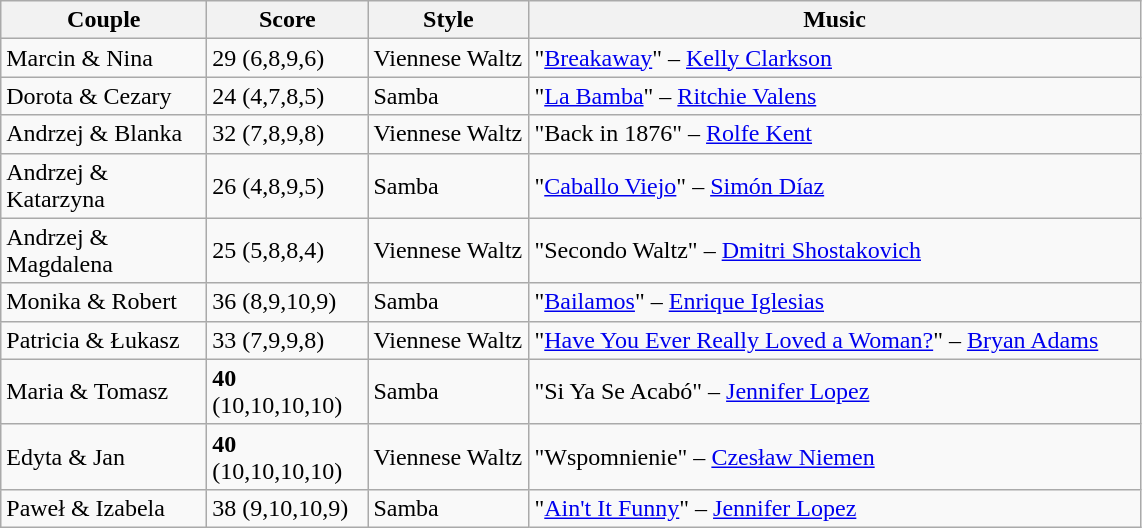<table class="wikitable">
<tr>
<th width="130">Couple</th>
<th width="100">Score</th>
<th width="100">Style</th>
<th width="400">Music</th>
</tr>
<tr>
<td>Marcin & Nina</td>
<td>29 (6,8,9,6)</td>
<td>Viennese Waltz</td>
<td>"<a href='#'>Breakaway</a>" – <a href='#'>Kelly Clarkson</a></td>
</tr>
<tr>
<td>Dorota & Cezary</td>
<td>24 (4,7,8,5)</td>
<td>Samba</td>
<td>"<a href='#'>La Bamba</a>" – <a href='#'>Ritchie Valens</a></td>
</tr>
<tr>
<td>Andrzej & Blanka</td>
<td>32 (7,8,9,8)</td>
<td>Viennese Waltz</td>
<td>"Back in 1876" – <a href='#'>Rolfe Kent</a></td>
</tr>
<tr>
<td>Andrzej & Katarzyna</td>
<td>26 (4,8,9,5)</td>
<td>Samba</td>
<td>"<a href='#'>Caballo Viejo</a>" – <a href='#'>Simón Díaz</a></td>
</tr>
<tr>
<td>Andrzej & Magdalena</td>
<td>25 (5,8,8,4)</td>
<td>Viennese Waltz</td>
<td>"Secondo Waltz" – <a href='#'>Dmitri Shostakovich</a></td>
</tr>
<tr>
<td>Monika & Robert</td>
<td>36 (8,9,10,9)</td>
<td>Samba</td>
<td>"<a href='#'>Bailamos</a>" – <a href='#'>Enrique Iglesias</a></td>
</tr>
<tr>
<td>Patricia & Łukasz</td>
<td>33 (7,9,9,8)</td>
<td>Viennese Waltz</td>
<td>"<a href='#'>Have You Ever Really Loved a Woman?</a>" – <a href='#'>Bryan Adams</a></td>
</tr>
<tr>
<td>Maria & Tomasz</td>
<td><strong>40</strong> (10,10,10,10)</td>
<td>Samba</td>
<td>"Si Ya Se Acabó" – <a href='#'>Jennifer Lopez</a></td>
</tr>
<tr>
<td>Edyta & Jan</td>
<td><strong>40</strong> (10,10,10,10)</td>
<td>Viennese Waltz</td>
<td>"Wspomnienie" – <a href='#'>Czesław Niemen</a></td>
</tr>
<tr>
<td>Paweł & Izabela</td>
<td>38 (9,10,10,9)</td>
<td>Samba</td>
<td>"<a href='#'>Ain't It Funny</a>" – <a href='#'>Jennifer Lopez</a></td>
</tr>
</table>
